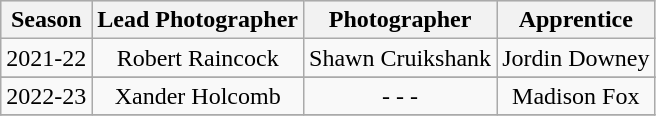<table class="wikitable">
<tr align="center"  bgcolor="#dddddd">
<th>Season</th>
<th>Lead Photographer</th>
<th>Photographer</th>
<th>Apprentice</th>
</tr>
<tr align="center">
<td>2021-22</td>
<td>Robert Raincock</td>
<td>Shawn Cruikshank</td>
<td>Jordin Downey</td>
</tr>
<tr align="center" bgcolor="#eeeeee">
</tr>
<tr align="center">
<td>2022-23</td>
<td>Xander Holcomb</td>
<td>- - -</td>
<td>Madison Fox</td>
</tr>
<tr align="center" bgcolor="#eeeeee">
</tr>
</table>
